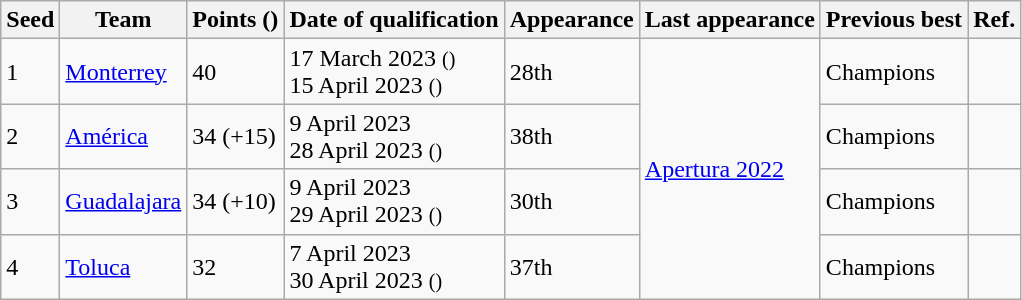<table class="wikitable sortable">
<tr>
<th>Seed</th>
<th>Team</th>
<th>Points ()</th>
<th>Date of qualification</th>
<th>Appearance</th>
<th>Last appearance</th>
<th>Previous best</th>
<th>Ref.</th>
</tr>
<tr>
<td>1</td>
<td><a href='#'>Monterrey</a></td>
<td>40</td>
<td>17 March 2023 <small>()</small><br>15 April 2023 <small>()</small></td>
<td>28th</td>
<td rowspan="4"><a href='#'>Apertura 2022</a></td>
<td>Champions<br></td>
<td></td>
</tr>
<tr>
<td>2</td>
<td><a href='#'>América</a></td>
<td>34 (+15)</td>
<td>9 April 2023<br>28 April 2023 <small>()</small></td>
<td>38th</td>
<td>Champions<br></td>
<td></td>
</tr>
<tr>
<td>3</td>
<td><a href='#'>Guadalajara</a></td>
<td>34 (+10)</td>
<td>9 April 2023<br>29 April 2023 <small>()</small></td>
<td>30th</td>
<td>Champions<br></td>
<td></td>
</tr>
<tr>
<td>4</td>
<td><a href='#'>Toluca</a></td>
<td>32</td>
<td>7 April 2023<br>30 April 2023 <small>()</small></td>
<td>37th</td>
<td>Champions<br></td>
<td></td>
</tr>
</table>
